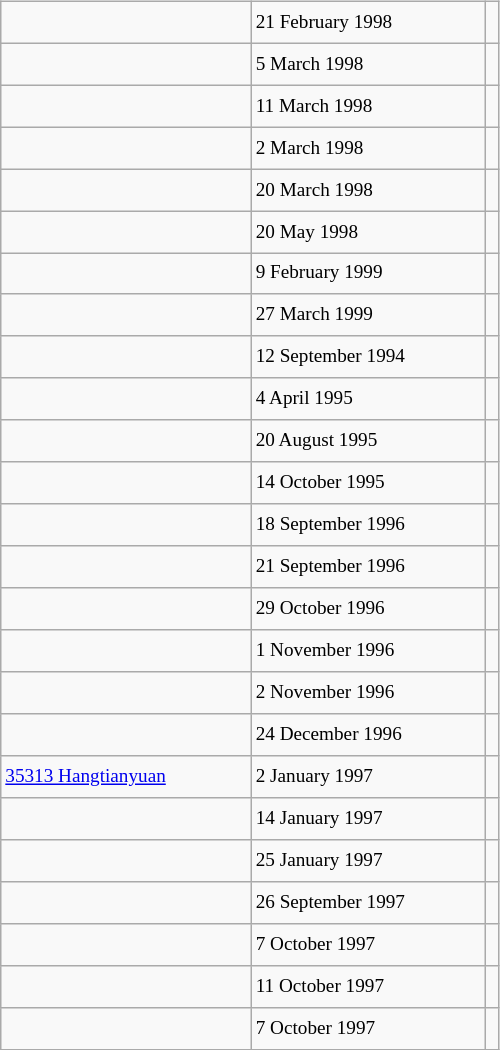<table class="wikitable" style="font-size: 80%; float: left; width: 26em; margin-right: 1em; height: 700px">
<tr>
<td></td>
<td>21 February 1998</td>
<td></td>
</tr>
<tr>
<td></td>
<td>5 March 1998</td>
<td></td>
</tr>
<tr>
<td></td>
<td>11 March 1998</td>
<td></td>
</tr>
<tr>
<td></td>
<td>2 March 1998</td>
<td></td>
</tr>
<tr>
<td></td>
<td>20 March 1998</td>
<td></td>
</tr>
<tr>
<td></td>
<td>20 May 1998</td>
<td></td>
</tr>
<tr>
<td></td>
<td>9 February 1999</td>
<td></td>
</tr>
<tr>
<td></td>
<td>27 March 1999</td>
<td></td>
</tr>
<tr>
<td></td>
<td>12 September 1994</td>
<td></td>
</tr>
<tr>
<td></td>
<td>4 April 1995</td>
<td></td>
</tr>
<tr>
<td></td>
<td>20 August 1995</td>
<td></td>
</tr>
<tr>
<td></td>
<td>14 October 1995</td>
<td></td>
</tr>
<tr>
<td></td>
<td>18 September 1996</td>
<td></td>
</tr>
<tr>
<td></td>
<td>21 September 1996</td>
<td></td>
</tr>
<tr>
<td></td>
<td>29 October 1996</td>
<td></td>
</tr>
<tr>
<td></td>
<td>1 November 1996</td>
<td></td>
</tr>
<tr>
<td></td>
<td>2 November 1996</td>
<td></td>
</tr>
<tr>
<td></td>
<td>24 December 1996</td>
<td></td>
</tr>
<tr>
<td><a href='#'>35313 Hangtianyuan</a></td>
<td>2 January 1997</td>
<td></td>
</tr>
<tr>
<td></td>
<td>14 January 1997</td>
<td></td>
</tr>
<tr>
<td></td>
<td>25 January 1997</td>
<td></td>
</tr>
<tr>
<td></td>
<td>26 September 1997</td>
<td></td>
</tr>
<tr>
<td></td>
<td>7 October 1997</td>
<td></td>
</tr>
<tr>
<td></td>
<td>11 October 1997</td>
<td></td>
</tr>
<tr>
<td></td>
<td>7 October 1997</td>
<td></td>
</tr>
</table>
